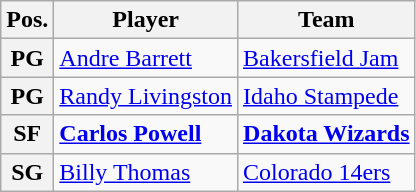<table class="wikitable">
<tr>
<th>Pos.</th>
<th>Player</th>
<th>Team</th>
</tr>
<tr>
<th>PG</th>
<td><a href='#'>Andre Barrett</a></td>
<td><a href='#'>Bakersfield Jam</a></td>
</tr>
<tr>
<th>PG</th>
<td><a href='#'>Randy Livingston</a></td>
<td><a href='#'>Idaho Stampede</a></td>
</tr>
<tr>
<th>SF</th>
<td><strong><a href='#'>Carlos Powell</a></strong></td>
<td><strong><a href='#'>Dakota Wizards</a></strong></td>
</tr>
<tr>
<th>SG</th>
<td><a href='#'>Billy Thomas</a></td>
<td><a href='#'>Colorado 14ers</a></td>
</tr>
</table>
